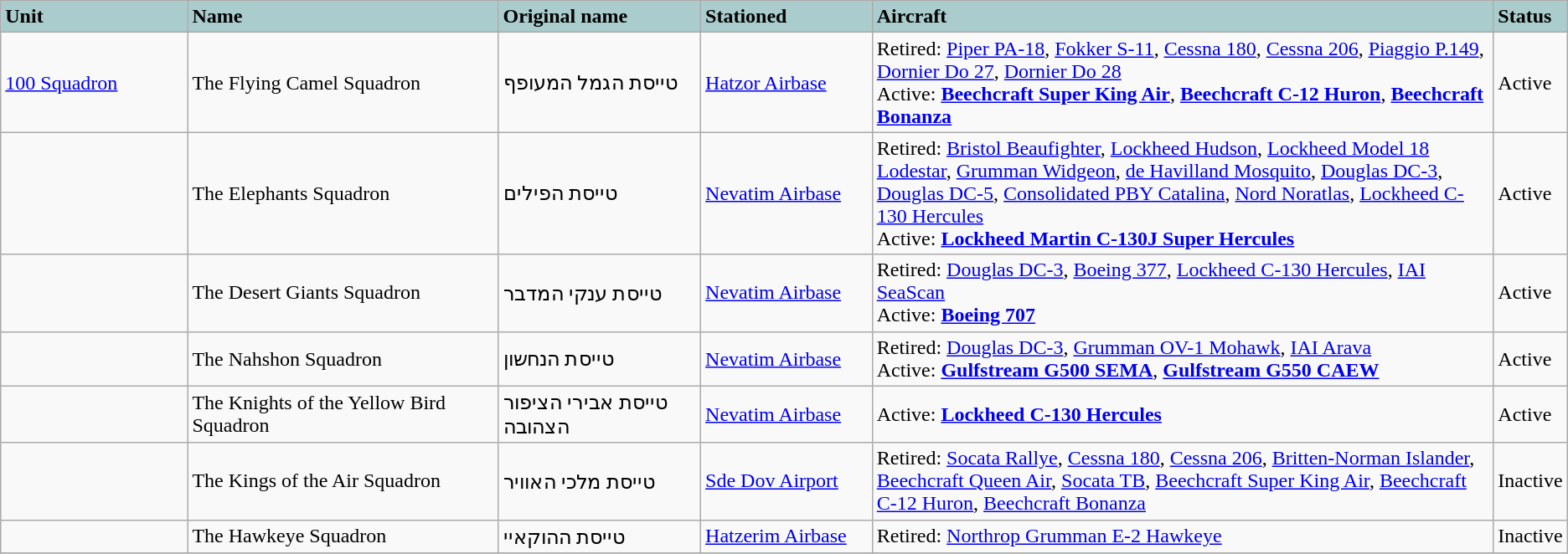<table class="wikitable">
<tr>
<th style="text-align: left; background: #aacccc;" width="12%">Unit</th>
<th style="text-align: left; background: #aacccc;" width="20%">Name</th>
<th style="text-align: left; background: #aacccc;" width="13%">Original name</th>
<th style="text-align: left; background: #aacccc;" width="11%">Stationed</th>
<th style="text-align: left; background: #aacccc;" width="40%">Aircraft</th>
<th style="text-align: left; background: #aacccc;" width="5%">Status</th>
</tr>
<tr ---->
<td><div><a href='#'>100 Squadron</a></div></td>
<td>The Flying Camel Squadron</td>
<td>טייסת הגמל המעופף</td>
<td><a href='#'>Hatzor Airbase</a></td>
<td>Retired: <a href='#'>Piper PA-18</a>, <a href='#'>Fokker S-11</a>, <a href='#'>Cessna 180</a>, <a href='#'>Cessna 206</a>, <a href='#'>Piaggio P.149</a>, <a href='#'>Dornier Do 27</a>, <a href='#'>Dornier Do 28</a><br>Active: <strong><a href='#'>Beechcraft Super King Air</a></strong>, <strong><a href='#'>Beechcraft C-12 Huron</a></strong>, <strong><a href='#'>Beechcraft Bonanza</a></strong></td>
<td><span>Active</span></td>
</tr>
<tr ---->
<td></td>
<td>The Elephants Squadron</td>
<td>טייסת הפילים</td>
<td><a href='#'>Nevatim Airbase</a></td>
<td>Retired:  <a href='#'>Bristol Beaufighter</a>, <a href='#'>Lockheed Hudson</a>, <a href='#'>Lockheed Model 18 Lodestar</a>, <a href='#'>Grumman Widgeon</a>, <a href='#'>de Havilland Mosquito</a>, <a href='#'>Douglas DC-3</a>, <a href='#'>Douglas DC-5</a>, <a href='#'>Consolidated PBY Catalina</a>, <a href='#'>Nord Noratlas</a>, <a href='#'>Lockheed C-130 Hercules</a><br>Active: <strong><a href='#'>Lockheed Martin C-130J Super Hercules</a></strong></td>
<td><span>Active</span></td>
</tr>
<tr ---->
<td></td>
<td>The Desert Giants Squadron</td>
<td>טייסת ענקי המדבר</td>
<td><a href='#'>Nevatim Airbase</a></td>
<td>Retired: <a href='#'>Douglas DC-3</a>, <a href='#'>Boeing 377</a>, <a href='#'>Lockheed C-130 Hercules</a>, <a href='#'>IAI SeaScan</a><br>Active: <strong><a href='#'>Boeing 707</a></strong></td>
<td><span>Active</span></td>
</tr>
<tr ---->
<td></td>
<td>The Nahshon Squadron</td>
<td>טייסת הנחשון</td>
<td><a href='#'>Nevatim Airbase</a></td>
<td>Retired:  <a href='#'>Douglas DC-3</a>, <a href='#'>Grumman OV-1 Mohawk</a>, <a href='#'>IAI Arava</a><br>Active: <strong><a href='#'>Gulfstream G500 SEMA</a></strong>, <strong><a href='#'>Gulfstream G550 CAEW</a></strong></td>
<td><span>Active</span></td>
</tr>
<tr ---->
<td></td>
<td>The Knights of the Yellow Bird Squadron</td>
<td>טייסת אבירי הציפור הצהובה</td>
<td><a href='#'>Nevatim Airbase</a></td>
<td>Active: <strong><a href='#'>Lockheed C-130 Hercules</a></strong></td>
<td><span>Active</span></td>
</tr>
<tr ---->
<td></td>
<td>The Kings of the Air Squadron</td>
<td>טייסת מלכי האוויר</td>
<td><a href='#'>Sde Dov Airport</a></td>
<td>Retired: <a href='#'>Socata Rallye</a>, <a href='#'>Cessna 180</a>, <a href='#'>Cessna 206</a>, <a href='#'>Britten-Norman Islander</a>, <a href='#'>Beechcraft Queen Air</a>, <a href='#'>Socata TB</a>, <a href='#'>Beechcraft Super King Air</a>, <a href='#'>Beechcraft C-12 Huron</a>, <a href='#'>Beechcraft Bonanza</a></td>
<td><span>Inactive</span></td>
</tr>
<tr ---->
<td></td>
<td>The Hawkeye Squadron</td>
<td>טייסת ההוקאיי</td>
<td><a href='#'>Hatzerim Airbase</a></td>
<td>Retired:  <a href='#'>Northrop Grumman E-2 Hawkeye</a></td>
<td><span>Inactive</span></td>
</tr>
<tr ---->
</tr>
</table>
